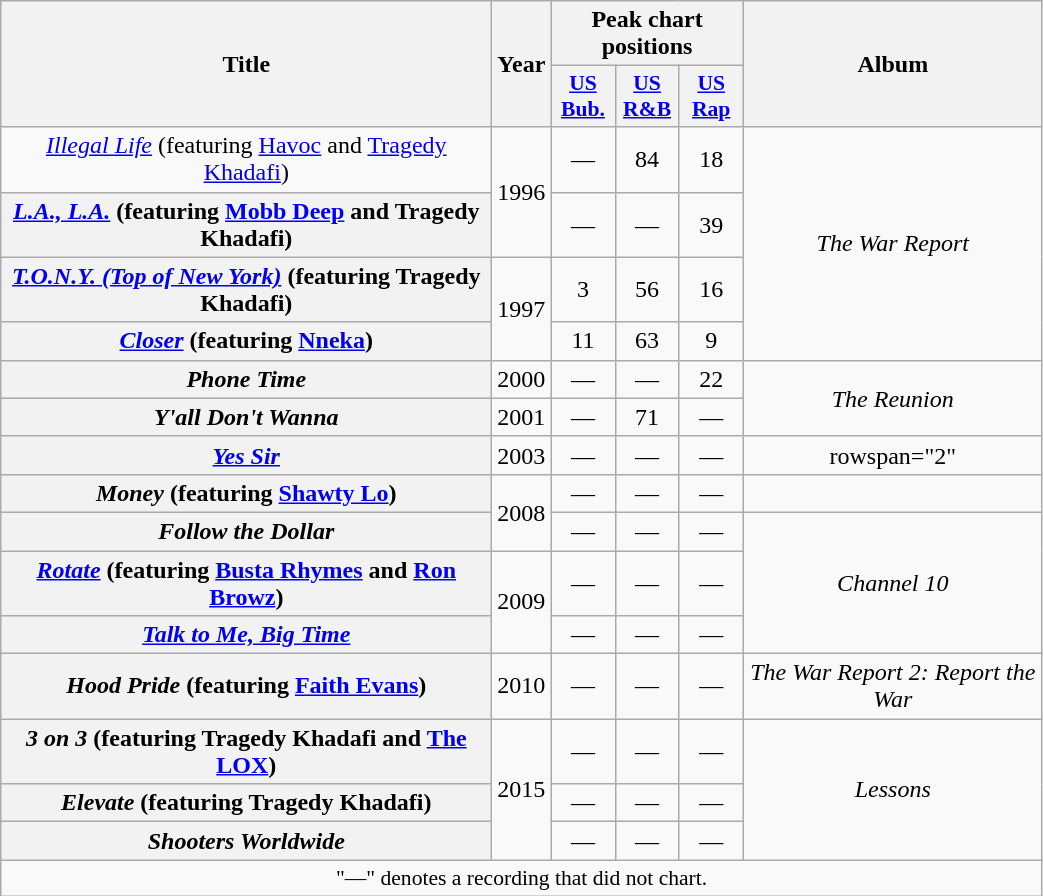<table class="wikitable plainrowheaders" style="text-align:center;">
<tr>
<th scope="col" rowspan="2" style="width:20em;">Title</th>
<th scope="col" rowspan="2" style="width:1em;">Year</th>
<th scope="col" colspan="3">Peak chart positions</th>
<th scope="col" rowspan="2" style="width:12em;">Album</th>
</tr>
<tr>
<th scope="col" style="width:2.5em;font-size:90%;"><a href='#'>US<br>Bub.</a><br></th>
<th scope="col" style="width:2.5em;font-size:90%;"><a href='#'>US<br>R&B</a><br></th>
<th scope="col" style="width:2.5em;font-size:90%;"><a href='#'>US<br>Rap</a><br></th>
</tr>
<tr>
<td><em><a href='#'>Illegal Life</a></em><span> (featuring <a href='#'>Havoc</a> and <a href='#'>Tragedy Khadafi</a>)</span></td>
<td rowspan="2">1996</td>
<td>—</td>
<td>84</td>
<td>18</td>
<td rowspan="4"><em>The War Report</em></td>
</tr>
<tr>
<th scope="row"><em><a href='#'>L.A., L.A.</a></em><span> (featuring <a href='#'>Mobb Deep</a> and Tragedy Khadafi)</span></th>
<td>—</td>
<td>—</td>
<td>39</td>
</tr>
<tr>
<th scope="row"><em><a href='#'>T.O.N.Y. (Top of New York)</a></em><span> (featuring Tragedy Khadafi)</span></th>
<td rowspan="2">1997</td>
<td>3</td>
<td>56</td>
<td>16</td>
</tr>
<tr>
<th scope="row"><em><a href='#'>Closer</a></em><span> (featuring <a href='#'>Nneka</a>)</span></th>
<td>11</td>
<td>63</td>
<td>9</td>
</tr>
<tr>
<th scope="row"><em>Phone Time</em></th>
<td>2000</td>
<td>—</td>
<td>—</td>
<td>22</td>
<td rowspan="2"><em>The Reunion</em></td>
</tr>
<tr>
<th scope="row"><em>Y'all Don't Wanna</em></th>
<td>2001</td>
<td>—</td>
<td>71</td>
<td>—</td>
</tr>
<tr>
<th scope="row"><em><a href='#'>Yes Sir</a></em></th>
<td>2003</td>
<td>—</td>
<td>—</td>
<td>—</td>
<td>rowspan="2" </td>
</tr>
<tr>
<th scope="row"><em>Money</em><span> (featuring <a href='#'>Shawty Lo</a>)</span></th>
<td rowspan="2">2008</td>
<td>—</td>
<td>—</td>
<td>—</td>
</tr>
<tr>
<th scope="row"><em>Follow the Dollar</em></th>
<td>—</td>
<td>—</td>
<td>—</td>
<td rowspan="3"><em>Channel 10</em></td>
</tr>
<tr>
<th scope="row"><em><a href='#'>Rotate</a></em><span> (featuring <a href='#'>Busta Rhymes</a> and <a href='#'>Ron Browz</a>)</span></th>
<td rowspan="2">2009</td>
<td>—</td>
<td>—</td>
<td>—</td>
</tr>
<tr>
<th scope="row"><em><a href='#'>Talk to Me, Big Time</a></em> </th>
<td>—</td>
<td>—</td>
<td>—</td>
</tr>
<tr>
<th scope="row"><em>Hood Pride</em><span> (featuring <a href='#'>Faith Evans</a>)</span></th>
<td>2010</td>
<td>—</td>
<td>—</td>
<td>—</td>
<td><em>The War Report 2: Report the War</em></td>
</tr>
<tr>
<th scope="row"><em>3 on 3</em><span> (featuring Tragedy Khadafi and <a href='#'>The LOX</a>)</span></th>
<td rowspan="3">2015</td>
<td>—</td>
<td>—</td>
<td>—</td>
<td rowspan="3"><em>Lessons</em></td>
</tr>
<tr>
<th scope="row"><em>Elevate</em><span> (featuring Tragedy Khadafi)</span></th>
<td>—</td>
<td>—</td>
<td>—</td>
</tr>
<tr>
<th scope="row"><em>Shooters Worldwide</em></th>
<td>—</td>
<td>—</td>
<td>—</td>
</tr>
<tr>
<td colspan="14" style="font-size:90%">"—" denotes a recording that did not chart.</td>
</tr>
</table>
